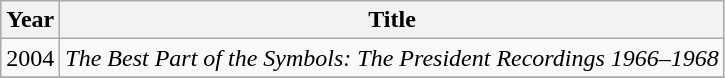<table class="wikitable">
<tr>
<th>Year</th>
<th>Title</th>
</tr>
<tr>
<td>2004</td>
<td><em>The Best Part of the Symbols: The President Recordings 1966–1968</em></td>
</tr>
<tr>
</tr>
</table>
